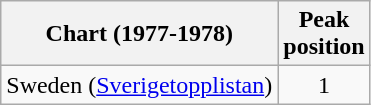<table class="wikitable">
<tr>
<th>Chart (1977-1978)</th>
<th>Peak<br>position</th>
</tr>
<tr>
<td>Sweden (<a href='#'>Sverigetopplistan</a>)</td>
<td style="text-align:center;">1</td>
</tr>
</table>
